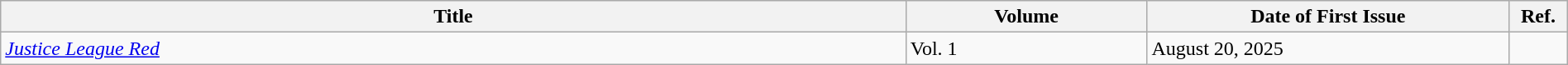<table class="wikitable sortable" style="width:100%; margin:1em auto 1em auto;">
<tr>
<th width="30%">Title</th>
<th width="8%">Volume</th>
<th width="12%">Date of First Issue</th>
<th width="1%">Ref.</th>
</tr>
<tr>
<td><em><a href='#'>Justice League Red</a></em></td>
<td>Vol. 1</td>
<td>August 20, 2025</td>
<td></td>
</tr>
</table>
